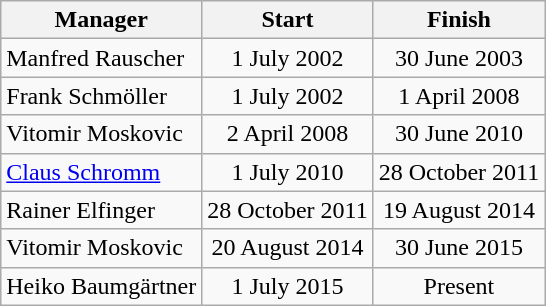<table class="wikitable">
<tr>
<th>Manager</th>
<th>Start</th>
<th>Finish</th>
</tr>
<tr align="center">
<td align="left">Manfred Rauscher</td>
<td>1 July 2002</td>
<td>30 June 2003</td>
</tr>
<tr align="center">
<td align="left">Frank Schmöller</td>
<td>1 July 2002</td>
<td>1 April 2008</td>
</tr>
<tr align="center">
<td align="left"> Vitomir Moskovic</td>
<td>2 April 2008</td>
<td>30 June 2010</td>
</tr>
<tr align="center">
<td align="left"><a href='#'>Claus Schromm</a></td>
<td>1 July 2010</td>
<td>28 October 2011</td>
</tr>
<tr align="center">
<td align="left">Rainer Elfinger</td>
<td>28 October 2011</td>
<td>19 August 2014</td>
</tr>
<tr align="center">
<td align="left"> Vitomir Moskovic</td>
<td>20 August 2014</td>
<td>30 June 2015</td>
</tr>
<tr align="center">
<td align="left">Heiko Baumgärtner</td>
<td>1 July 2015</td>
<td>Present</td>
</tr>
</table>
